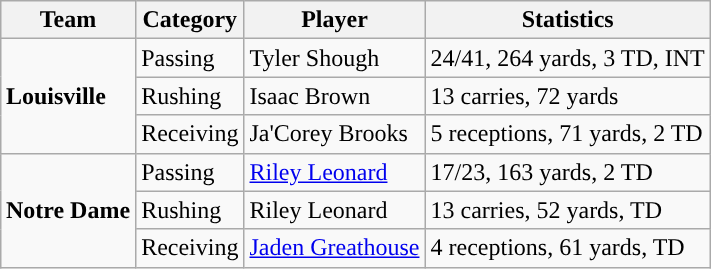<table class="wikitable" style="float: right;">
<tr>
<th>Team</th>
<th>Category</th>
<th>Player</th>
<th>Statistics</th>
</tr>
<tr>
<td rowspan=3><strong>Louisville</strong></td>
<td>Passing</td>
<td>Tyler Shough</td>
<td>24/41, 264 yards, 3 TD, INT</td>
</tr>
<tr>
<td>Rushing</td>
<td>Isaac Brown</td>
<td>13 carries, 72 yards</td>
</tr>
<tr>
<td>Receiving</td>
<td>Ja'Corey Brooks</td>
<td>5 receptions, 71 yards, 2 TD</td>
</tr>
<tr>
<td rowspan=3><strong>Notre Dame</strong></td>
<td>Passing</td>
<td><a href='#'>Riley Leonard</a></td>
<td>17/23, 163 yards, 2 TD</td>
</tr>
<tr>
<td>Rushing</td>
<td>Riley Leonard</td>
<td>13 carries, 52 yards, TD</td>
</tr>
<tr>
<td>Receiving</td>
<td><a href='#'>Jaden Greathouse</a></td>
<td>4 receptions, 61 yards, TD</td>
</tr>
</table>
